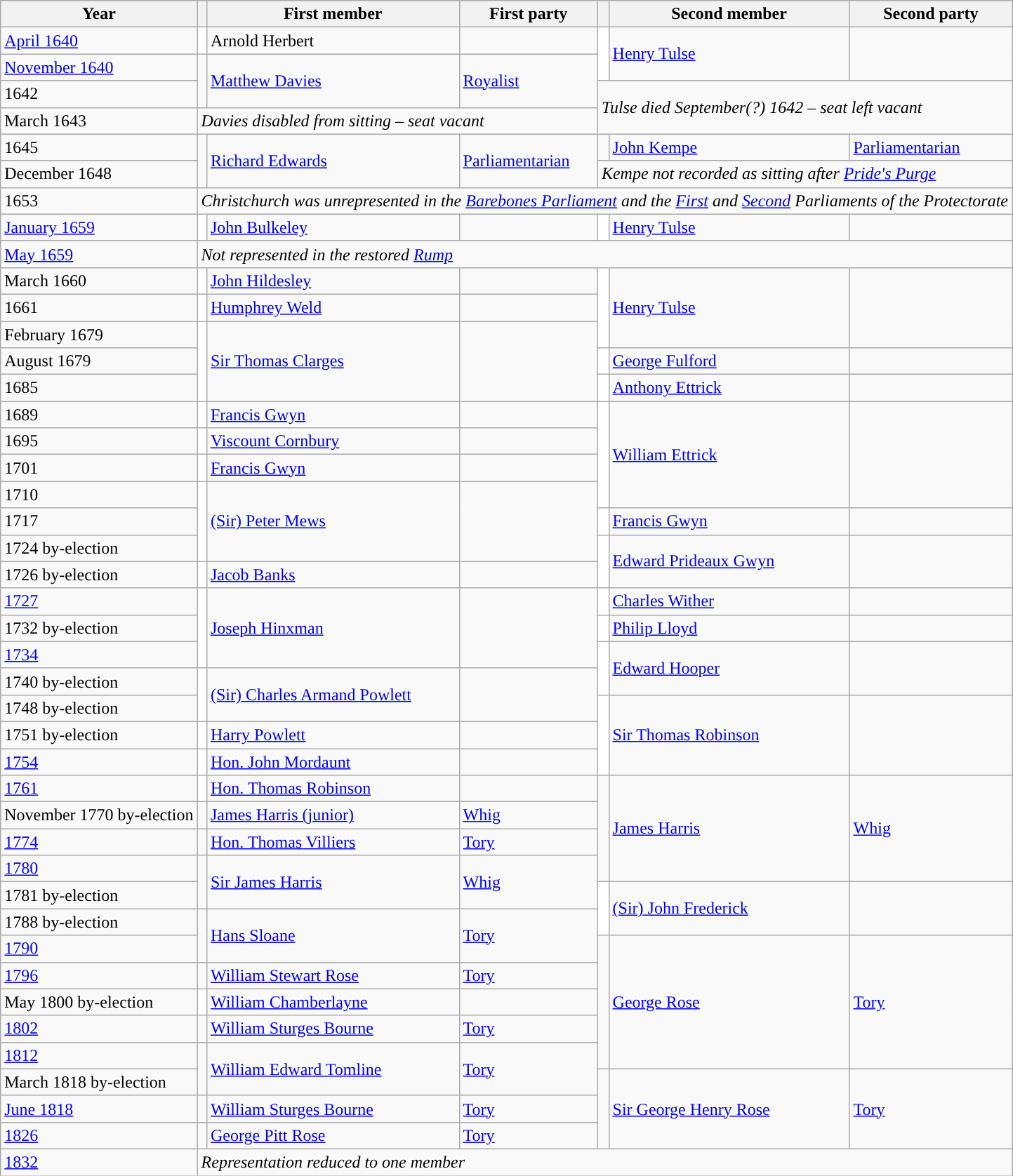<table class="wikitable">
<tr>
<th>Year</th>
<th></th>
<th>First member</th>
<th>First party</th>
<th></th>
<th>Second member</th>
<th>Second party</th>
</tr>
<tr>
<td><a href='#'>April 1640</a></td>
<td style="color:inherit;background-color: white"></td>
<td>Arnold Herbert</td>
<td></td>
<td rowspan="2" style="color:inherit;background-color: white"></td>
<td rowspan="2"><a href='#'>Henry Tulse</a></td>
<td rowspan="2"></td>
</tr>
<tr>
<td><a href='#'>November 1640</a></td>
<td rowspan="2" style="color:inherit;background-color: "></td>
<td rowspan="2"><a href='#'>Matthew Davies</a></td>
<td rowspan="2"><a href='#'>Royalist</a></td>
</tr>
<tr>
<td>1642</td>
<td colspan="3" rowspan="2"><em>Tulse died September(?) 1642 – seat left vacant</em></td>
</tr>
<tr>
<td>March 1643</td>
<td colspan="3"><em>Davies disabled from sitting – seat vacant</em></td>
</tr>
<tr>
<td>1645</td>
<td rowspan="2" style="color:inherit;background-color: "></td>
<td rowspan="2"><a href='#'>Richard Edwards</a></td>
<td rowspan="2"><a href='#'>Parliamentarian</a></td>
<td style="color:inherit;background-color: "></td>
<td><a href='#'>John Kempe</a></td>
<td><a href='#'>Parliamentarian</a></td>
</tr>
<tr>
<td>December 1648</td>
<td colspan="3"><em>Kempe not recorded as sitting after <a href='#'>Pride's Purge</a></em></td>
</tr>
<tr>
<td>1653</td>
<td colspan="6"><em>Christchurch was unrepresented in the <a href='#'>Barebones Parliament</a> and the <a href='#'>First</a> and <a href='#'>Second</a> Parliaments of the Protectorate</em></td>
</tr>
<tr>
<td><a href='#'>January 1659</a></td>
<td style="color:inherit;background-color: white"></td>
<td><a href='#'>John Bulkeley</a></td>
<td></td>
<td style="color:inherit;background-color: white"></td>
<td><a href='#'>Henry Tulse</a></td>
<td></td>
</tr>
<tr>
<td><a href='#'>May 1659</a></td>
<td colspan="6"><em>Not represented in the restored <a href='#'>Rump</a></em></td>
</tr>
<tr>
<td>March 1660</td>
<td style="color:inherit;background-color: white"></td>
<td><a href='#'>John Hildesley</a></td>
<td></td>
<td rowspan="3" style="color:inherit;background-color: white"></td>
<td rowspan="3"><a href='#'>Henry Tulse</a></td>
<td rowspan="3"></td>
</tr>
<tr>
<td>1661</td>
<td style="color:inherit;background-color: white"></td>
<td><a href='#'>Humphrey Weld</a></td>
<td></td>
</tr>
<tr>
<td>February 1679</td>
<td rowspan="3" style="color:inherit;background-color: white"></td>
<td rowspan="3"><a href='#'>Sir Thomas Clarges</a></td>
<td rowspan="3"></td>
</tr>
<tr>
<td>August 1679</td>
<td style="color:inherit;background-color: white"></td>
<td><a href='#'>George Fulford</a></td>
<td></td>
</tr>
<tr>
<td>1685</td>
<td style="color:inherit;background-color: white"></td>
<td><a href='#'>Anthony Ettrick</a></td>
<td></td>
</tr>
<tr>
<td>1689</td>
<td style="color:inherit;background-color: white"></td>
<td><a href='#'>Francis Gwyn</a></td>
<td></td>
<td rowspan="4" style="color:inherit;background-color: white"></td>
<td rowspan="4"><a href='#'>William Ettrick</a></td>
<td rowspan="4"></td>
</tr>
<tr>
<td>1695</td>
<td style="color:inherit;background-color: white"></td>
<td><a href='#'>Viscount Cornbury</a></td>
<td></td>
</tr>
<tr>
<td>1701</td>
<td style="color:inherit;background-color: white"></td>
<td><a href='#'>Francis Gwyn</a></td>
<td></td>
</tr>
<tr>
<td>1710</td>
<td rowspan="3" style="color:inherit;background-color: white"></td>
<td rowspan="3"><a href='#'>(Sir) Peter Mews</a></td>
<td rowspan="3"></td>
</tr>
<tr>
<td>1717</td>
<td style="color:inherit;background-color: white"></td>
<td><a href='#'>Francis Gwyn</a></td>
<td></td>
</tr>
<tr>
<td>1724 by-election</td>
<td rowspan="2" style="color:inherit;background-color: white"></td>
<td rowspan="2"><a href='#'>Edward Prideaux Gwyn</a></td>
<td rowspan="2"></td>
</tr>
<tr>
<td>1726 by-election</td>
<td style="color:inherit;background-color: white"></td>
<td><a href='#'>Jacob Banks</a></td>
<td></td>
</tr>
<tr>
<td><a href='#'>1727</a></td>
<td rowspan="3" style="color:inherit;background-color: white"></td>
<td rowspan="3"><a href='#'>Joseph Hinxman</a></td>
<td rowspan="3"></td>
<td style="color:inherit;background-color: white"></td>
<td><a href='#'>Charles Wither</a></td>
<td></td>
</tr>
<tr>
<td>1732 by-election</td>
<td style="color:inherit;background-color: white"></td>
<td><a href='#'>Philip Lloyd</a></td>
<td></td>
</tr>
<tr>
<td><a href='#'>1734</a></td>
<td rowspan="2" style="color:inherit;background-color: white"></td>
<td rowspan="2"><a href='#'>Edward Hooper</a></td>
<td rowspan="2"></td>
</tr>
<tr>
<td>1740 by-election</td>
<td rowspan="2" style="color:inherit;background-color: white"></td>
<td rowspan="2"><a href='#'>(Sir) Charles Armand Powlett</a></td>
<td rowspan="2"></td>
</tr>
<tr>
<td>1748 by-election</td>
<td rowspan="3" style="color:inherit;background-color: white"></td>
<td rowspan="3"><a href='#'>Sir Thomas Robinson</a></td>
<td rowspan="3"></td>
</tr>
<tr>
<td>1751 by-election</td>
<td style="color:inherit;background-color: white"></td>
<td><a href='#'>Harry Powlett</a></td>
<td></td>
</tr>
<tr>
<td><a href='#'>1754</a></td>
<td style="color:inherit;background-color: white"></td>
<td><a href='#'>Hon. John Mordaunt</a></td>
<td></td>
</tr>
<tr>
<td><a href='#'>1761</a></td>
<td style="color:inherit;background-color: white"></td>
<td><a href='#'>Hon. Thomas Robinson</a></td>
<td></td>
<td rowspan="4" style="color:inherit;background-color: "></td>
<td rowspan="4"><a href='#'>James Harris</a></td>
<td rowspan="4"><a href='#'>Whig</a></td>
</tr>
<tr>
<td>November 1770 by-election</td>
<td style="color:inherit;background-color: "></td>
<td><a href='#'>James Harris (junior)</a></td>
<td><a href='#'>Whig</a></td>
</tr>
<tr>
<td><a href='#'>1774</a></td>
<td style="color:inherit;background-color: "></td>
<td><a href='#'>Hon. Thomas Villiers</a></td>
<td><a href='#'>Tory</a></td>
</tr>
<tr>
<td><a href='#'>1780</a></td>
<td rowspan="2" style="color:inherit;background-color: "></td>
<td rowspan="2"><a href='#'>Sir James Harris</a></td>
<td rowspan="2"><a href='#'>Whig</a></td>
</tr>
<tr>
<td>1781 by-election</td>
<td rowspan="2" style="color:inherit;background-color: white"></td>
<td rowspan="2"><a href='#'>(Sir) John Frederick</a></td>
<td rowspan="2"></td>
</tr>
<tr>
<td>1788 by-election</td>
<td rowspan="2" style="color:inherit;background-color: "></td>
<td rowspan="2"><a href='#'>Hans Sloane</a></td>
<td rowspan="2"><a href='#'>Tory</a></td>
</tr>
<tr>
<td><a href='#'>1790</a></td>
<td rowspan="5" style="color:inherit;background-color: "></td>
<td rowspan="5"><a href='#'>George Rose</a></td>
<td rowspan="5"><a href='#'>Tory</a></td>
</tr>
<tr>
<td><a href='#'>1796</a></td>
<td style="color:inherit;background-color: "></td>
<td><a href='#'>William Stewart Rose</a></td>
<td><a href='#'>Tory</a></td>
</tr>
<tr>
<td>May 1800 by-election</td>
<td style="color:inherit;background-color: white"></td>
<td><a href='#'>William Chamberlayne</a></td>
<td></td>
</tr>
<tr>
<td><a href='#'>1802</a></td>
<td style="color:inherit;background-color: "></td>
<td><a href='#'>William Sturges Bourne</a></td>
<td><a href='#'>Tory</a></td>
</tr>
<tr>
<td><a href='#'>1812</a></td>
<td rowspan="2" style="color:inherit;background-color: "></td>
<td rowspan="2"><a href='#'>William Edward Tomline</a></td>
<td rowspan="2"><a href='#'>Tory</a></td>
</tr>
<tr>
<td>March 1818 by-election</td>
<td rowspan="3" style="color:inherit;background-color: "></td>
<td rowspan="3"><a href='#'>Sir George Henry Rose</a></td>
<td rowspan="3"><a href='#'>Tory</a></td>
</tr>
<tr>
<td><a href='#'>June 1818</a></td>
<td style="color:inherit;background-color: "></td>
<td><a href='#'>William Sturges Bourne</a></td>
<td><a href='#'>Tory</a></td>
</tr>
<tr>
<td><a href='#'>1826</a></td>
<td style="color:inherit;background-color: "></td>
<td><a href='#'>George Pitt Rose</a></td>
<td><a href='#'>Tory</a></td>
</tr>
<tr>
<td><a href='#'>1832</a></td>
<td colspan="6"><em>Representation reduced to one member</em></td>
</tr>
</table>
